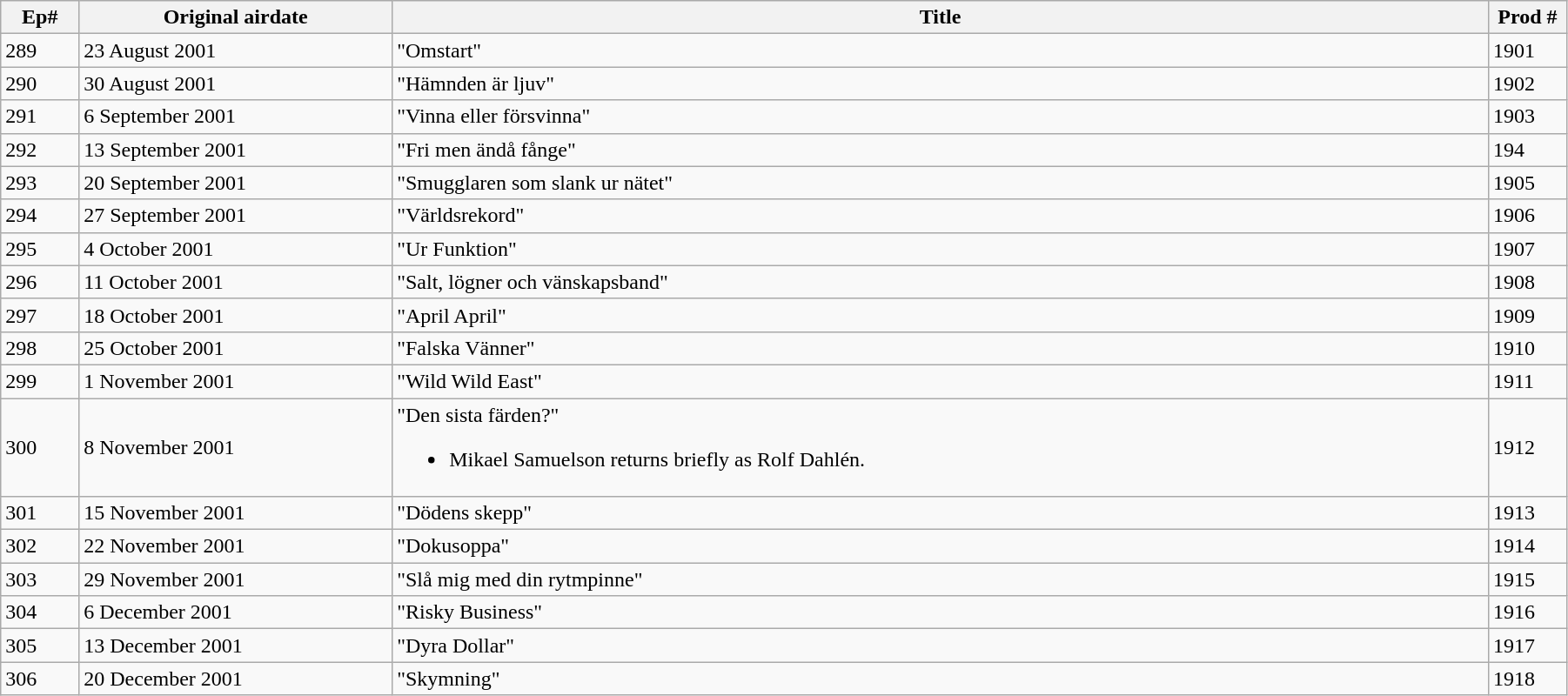<table class="wikitable" width=95%>
<tr>
<th width=5%>Ep#</th>
<th width=20%>Original airdate</th>
<th>Title</th>
<th width=5%>Prod #</th>
</tr>
<tr>
<td>289</td>
<td>23 August 2001</td>
<td>"Omstart"</td>
<td>1901</td>
</tr>
<tr>
<td>290</td>
<td>30 August 2001</td>
<td>"Hämnden är ljuv"</td>
<td>1902</td>
</tr>
<tr>
<td>291</td>
<td>6 September 2001</td>
<td>"Vinna eller försvinna"</td>
<td>1903</td>
</tr>
<tr>
<td>292</td>
<td>13 September 2001</td>
<td>"Fri men ändå fånge"</td>
<td>194</td>
</tr>
<tr>
<td>293</td>
<td>20 September 2001</td>
<td>"Smugglaren som slank ur nätet"</td>
<td>1905</td>
</tr>
<tr>
<td>294</td>
<td>27 September 2001</td>
<td>"Världsrekord"</td>
<td>1906</td>
</tr>
<tr>
<td>295</td>
<td>4 October 2001</td>
<td>"Ur Funktion"</td>
<td>1907</td>
</tr>
<tr>
<td>296</td>
<td>11 October 2001</td>
<td>"Salt, lögner och vänskapsband"</td>
<td>1908</td>
</tr>
<tr>
<td>297</td>
<td>18 October 2001</td>
<td>"April April"</td>
<td>1909</td>
</tr>
<tr>
<td>298</td>
<td>25 October 2001</td>
<td>"Falska Vänner"</td>
<td>1910</td>
</tr>
<tr>
<td>299</td>
<td>1 November 2001</td>
<td>"Wild Wild East"</td>
<td>1911</td>
</tr>
<tr>
<td>300</td>
<td>8 November 2001</td>
<td>"Den sista färden?"<br><ul><li>Mikael Samuelson returns briefly as Rolf Dahlén.</li></ul></td>
<td>1912</td>
</tr>
<tr>
<td>301</td>
<td>15 November 2001</td>
<td>"Dödens skepp"</td>
<td>1913</td>
</tr>
<tr>
<td>302</td>
<td>22 November 2001</td>
<td>"Dokusoppa"</td>
<td>1914</td>
</tr>
<tr>
<td>303</td>
<td>29 November 2001</td>
<td>"Slå mig med din rytmpinne"</td>
<td>1915</td>
</tr>
<tr>
<td>304</td>
<td>6 December 2001</td>
<td>"Risky Business"</td>
<td>1916</td>
</tr>
<tr>
<td>305</td>
<td>13 December 2001</td>
<td>"Dyra Dollar"</td>
<td>1917</td>
</tr>
<tr>
<td>306</td>
<td>20 December 2001</td>
<td>"Skymning"</td>
<td>1918</td>
</tr>
</table>
